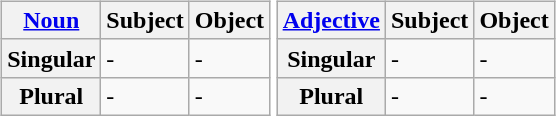<table style="margin: 0 auto;">
<tr>
<td><br><table class="wikitable" style="margin: 0 auto;">
<tr>
<th><a href='#'>Noun</a></th>
<th>Subject</th>
<th>Object</th>
</tr>
<tr>
<th>Singular</th>
<td>-<strong></strong></td>
<td>-<strong></strong></td>
</tr>
<tr>
<th>Plural</th>
<td>-<strong></strong></td>
<td>-<strong></strong></td>
</tr>
</table>
</td>
<td><br><table class="wikitable" style="margin: 0 auto;">
<tr>
<th><a href='#'>Adjective</a></th>
<th>Subject</th>
<th>Object</th>
</tr>
<tr>
<th>Singular</th>
<td>-<strong></strong></td>
<td>-<strong></strong></td>
</tr>
<tr>
<th>Plural</th>
<td>-<strong></strong></td>
<td>-<strong></strong></td>
</tr>
</table>
</td>
</tr>
</table>
